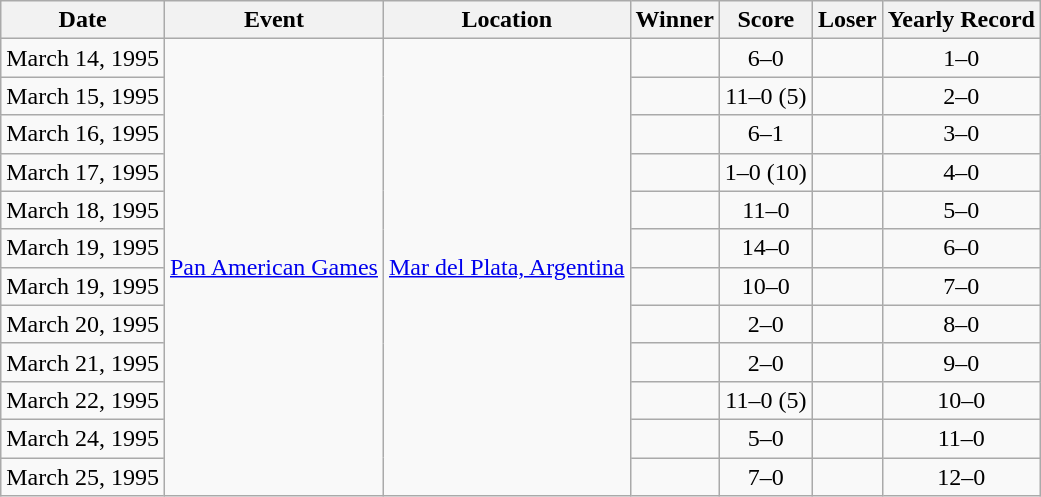<table class="wikitable">
<tr>
<th>Date</th>
<th>Event</th>
<th>Location</th>
<th>Winner</th>
<th>Score</th>
<th>Loser</th>
<th>Yearly Record</th>
</tr>
<tr align=center>
<td>March 14, 1995</td>
<td rowspan=12><a href='#'>Pan American Games</a></td>
<td rowspan=12><a href='#'>Mar del Plata, Argentina</a></td>
<td></td>
<td>6–0</td>
<td></td>
<td>1–0</td>
</tr>
<tr align=center>
<td>March 15, 1995</td>
<td></td>
<td>11–0 (5)</td>
<td></td>
<td>2–0</td>
</tr>
<tr align=center>
<td>March 16, 1995</td>
<td></td>
<td>6–1</td>
<td></td>
<td>3–0</td>
</tr>
<tr align=center>
<td>March 17, 1995</td>
<td></td>
<td>1–0 (10)</td>
<td></td>
<td>4–0</td>
</tr>
<tr align=center>
<td>March 18, 1995</td>
<td></td>
<td>11–0</td>
<td></td>
<td>5–0</td>
</tr>
<tr align=center>
<td>March 19, 1995</td>
<td></td>
<td>14–0</td>
<td></td>
<td>6–0</td>
</tr>
<tr align=center>
<td>March 19, 1995</td>
<td></td>
<td>10–0</td>
<td></td>
<td>7–0</td>
</tr>
<tr align=center>
<td>March 20, 1995</td>
<td></td>
<td>2–0</td>
<td></td>
<td>8–0</td>
</tr>
<tr align=center>
<td>March 21, 1995</td>
<td></td>
<td>2–0</td>
<td></td>
<td>9–0</td>
</tr>
<tr align=center>
<td>March 22, 1995</td>
<td></td>
<td>11–0 (5)</td>
<td></td>
<td>10–0</td>
</tr>
<tr align=center>
<td>March 24, 1995</td>
<td></td>
<td>5–0</td>
<td></td>
<td>11–0</td>
</tr>
<tr align=center>
<td>March 25, 1995</td>
<td></td>
<td>7–0</td>
<td></td>
<td>12–0</td>
</tr>
</table>
